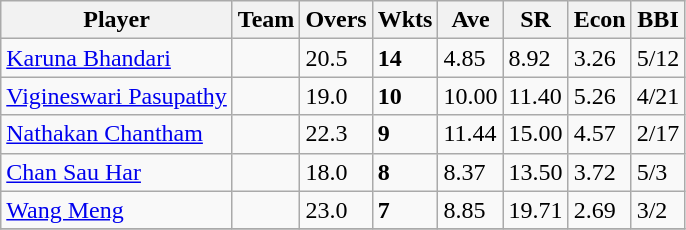<table class="wikitable sortable">
<tr>
<th>Player</th>
<th>Team</th>
<th>Overs</th>
<th>Wkts</th>
<th>Ave</th>
<th>SR</th>
<th>Econ</th>
<th>BBI</th>
</tr>
<tr>
<td><a href='#'>Karuna Bhandari</a></td>
<td></td>
<td>20.5</td>
<td><strong>14</strong></td>
<td>4.85</td>
<td>8.92</td>
<td>3.26</td>
<td>5/12</td>
</tr>
<tr>
<td><a href='#'>Vigineswari Pasupathy</a></td>
<td></td>
<td>19.0</td>
<td><strong>10</strong></td>
<td>10.00</td>
<td>11.40</td>
<td>5.26</td>
<td>4/21</td>
</tr>
<tr>
<td><a href='#'>Nathakan Chantham</a></td>
<td></td>
<td>22.3</td>
<td><strong>9</strong></td>
<td>11.44</td>
<td>15.00</td>
<td>4.57</td>
<td>2/17</td>
</tr>
<tr>
<td><a href='#'>Chan Sau Har</a></td>
<td></td>
<td>18.0</td>
<td><strong>8</strong></td>
<td>8.37</td>
<td>13.50</td>
<td>3.72</td>
<td>5/3</td>
</tr>
<tr>
<td><a href='#'>Wang Meng</a></td>
<td></td>
<td>23.0</td>
<td><strong>7</strong></td>
<td>8.85</td>
<td>19.71</td>
<td>2.69</td>
<td>3/2</td>
</tr>
<tr>
</tr>
</table>
